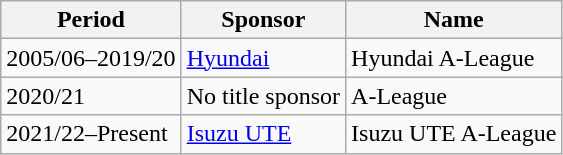<table class="wikitable">
<tr>
<th>Period</th>
<th>Sponsor</th>
<th>Name</th>
</tr>
<tr>
<td>2005/06–2019/20</td>
<td><a href='#'>Hyundai</a></td>
<td>Hyundai A-League</td>
</tr>
<tr>
<td>2020/21</td>
<td>No title sponsor</td>
<td>A-League</td>
</tr>
<tr>
<td>2021/22–Present</td>
<td><a href='#'>Isuzu UTE</a></td>
<td>Isuzu UTE A-League</td>
</tr>
</table>
